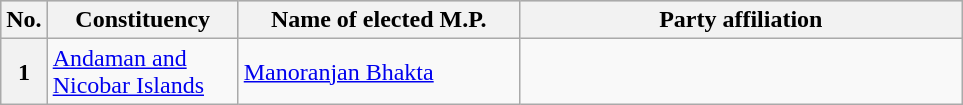<table class="wikitable">
<tr style="background:#ccc; text-align:center;">
<th>No.</th>
<th style="width:120px">Constituency</th>
<th style="width:180px">Name of elected M.P.</th>
<th colspan="2" style="width:18em">Party affiliation</th>
</tr>
<tr>
<th>1</th>
<td><a href='#'>Andaman and Nicobar Islands</a></td>
<td><a href='#'>Manoranjan Bhakta</a></td>
<td></td>
</tr>
</table>
